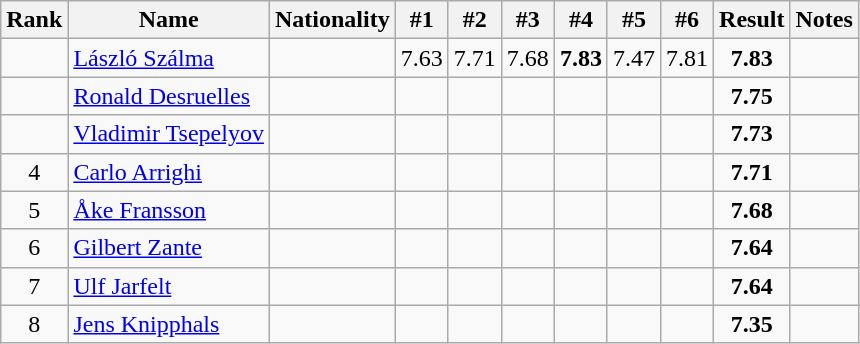<table class="wikitable sortable" style="text-align:center">
<tr>
<th>Rank</th>
<th>Name</th>
<th>Nationality</th>
<th>#1</th>
<th>#2</th>
<th>#3</th>
<th>#4</th>
<th>#5</th>
<th>#6</th>
<th>Result</th>
<th>Notes</th>
</tr>
<tr>
<td></td>
<td align="left"><a href='#'>László Szálma</a></td>
<td align=left></td>
<td>7.63</td>
<td>7.71</td>
<td>7.68</td>
<td><strong>7.83</strong></td>
<td>7.47</td>
<td>7.81</td>
<td><strong>7.83</strong></td>
<td></td>
</tr>
<tr>
<td></td>
<td align="left"><a href='#'>Ronald Desruelles</a></td>
<td align=left></td>
<td></td>
<td></td>
<td></td>
<td></td>
<td></td>
<td></td>
<td><strong>7.75</strong></td>
<td></td>
</tr>
<tr>
<td></td>
<td align="left"><a href='#'>Vladimir Tsepelyov</a></td>
<td align=left></td>
<td></td>
<td></td>
<td></td>
<td></td>
<td></td>
<td></td>
<td><strong>7.73</strong></td>
<td></td>
</tr>
<tr>
<td>4</td>
<td align="left"><a href='#'>Carlo Arrighi</a></td>
<td align=left></td>
<td></td>
<td></td>
<td></td>
<td></td>
<td></td>
<td></td>
<td><strong>7.71</strong></td>
<td></td>
</tr>
<tr>
<td>5</td>
<td align="left"><a href='#'>Åke Fransson</a></td>
<td align=left></td>
<td></td>
<td></td>
<td></td>
<td></td>
<td></td>
<td></td>
<td><strong>7.68</strong></td>
<td></td>
</tr>
<tr>
<td>6</td>
<td align="left"><a href='#'>Gilbert Zante</a></td>
<td align=left></td>
<td></td>
<td></td>
<td></td>
<td></td>
<td></td>
<td></td>
<td><strong>7.64</strong></td>
<td></td>
</tr>
<tr>
<td>7</td>
<td align="left"><a href='#'>Ulf Jarfelt</a></td>
<td align=left></td>
<td></td>
<td></td>
<td></td>
<td></td>
<td></td>
<td></td>
<td><strong>7.64</strong></td>
<td></td>
</tr>
<tr>
<td>8</td>
<td align="left"><a href='#'>Jens Knipphals</a></td>
<td align=left></td>
<td></td>
<td></td>
<td></td>
<td></td>
<td></td>
<td></td>
<td><strong>7.35</strong></td>
<td></td>
</tr>
</table>
